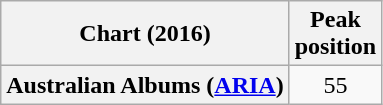<table class="wikitable plainrowheaders" style="text-align:center">
<tr>
<th scope="col">Chart (2016)</th>
<th scope="col">Peak<br>position</th>
</tr>
<tr>
<th scope="row">Australian Albums (<a href='#'>ARIA</a>)</th>
<td>55</td>
</tr>
</table>
